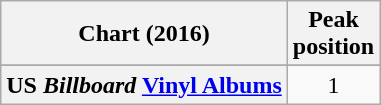<table class="wikitable sortable plainrowheaders" style="text-align:center">
<tr>
<th scope="col">Chart (2016)</th>
<th scope="col">Peak<br> position</th>
</tr>
<tr>
</tr>
<tr>
</tr>
<tr>
</tr>
<tr>
</tr>
<tr>
</tr>
<tr>
</tr>
<tr>
</tr>
<tr>
</tr>
<tr>
</tr>
<tr>
</tr>
<tr>
</tr>
<tr>
<th scope="row">US <em>Billboard</em> <a href='#'>Vinyl Albums</a></th>
<td>1</td>
</tr>
</table>
